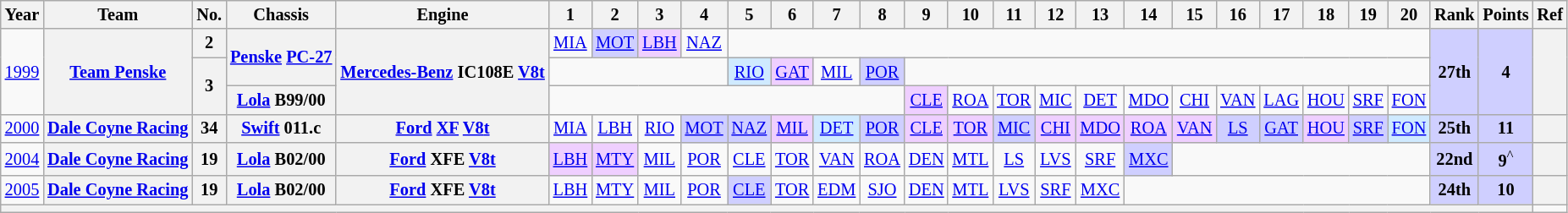<table class="wikitable" style="text-align:center; font-size:85%">
<tr>
<th>Year</th>
<th>Team</th>
<th>No.</th>
<th>Chassis</th>
<th>Engine</th>
<th>1</th>
<th>2</th>
<th>3</th>
<th>4</th>
<th>5</th>
<th>6</th>
<th>7</th>
<th>8</th>
<th>9</th>
<th>10</th>
<th>11</th>
<th>12</th>
<th>13</th>
<th>14</th>
<th>15</th>
<th>16</th>
<th>17</th>
<th>18</th>
<th>19</th>
<th>20</th>
<th>Rank</th>
<th>Points</th>
<th>Ref</th>
</tr>
<tr>
<td rowspan=3><a href='#'>1999</a></td>
<th rowspan=3 nowrap><a href='#'>Team Penske</a></th>
<th>2</th>
<th rowspan=2 nowrap><a href='#'>Penske</a> <a href='#'>PC-27</a></th>
<th rowspan=3 nowrap><a href='#'>Mercedes-Benz</a> IC108E <a href='#'>V8</a><a href='#'>t</a></th>
<td><a href='#'>MIA</a></td>
<td style="background:#CFCFFF;"><a href='#'>MOT</a><br></td>
<td style="background:#EFCFFF;"><a href='#'>LBH</a><br></td>
<td><a href='#'>NAZ</a></td>
<td colspan=16></td>
<td rowspan=3 style="background:#CFCFFF;"><strong>27th</strong></td>
<td rowspan=3 style="background:#CFCFFF;"><strong>4</strong></td>
<th rowspan=3></th>
</tr>
<tr>
<th rowspan=2>3</th>
<td colspan=4></td>
<td style="background:#CFEAFF;"><a href='#'>RIO</a><br></td>
<td style="background:#EFCFFF;"><a href='#'>GAT</a><br></td>
<td><a href='#'>MIL</a></td>
<td style="background:#CFCFFF;"><a href='#'>POR</a><br></td>
<td colspan=12></td>
</tr>
<tr>
<th nowrap><a href='#'>Lola</a> B99/00</th>
<td colspan=8></td>
<td style="background:#EFCFFF;"><a href='#'>CLE</a><br></td>
<td><a href='#'>ROA</a></td>
<td><a href='#'>TOR</a></td>
<td><a href='#'>MIC</a></td>
<td><a href='#'>DET</a></td>
<td><a href='#'>MDO</a></td>
<td><a href='#'>CHI</a></td>
<td><a href='#'>VAN</a></td>
<td><a href='#'>LAG</a></td>
<td><a href='#'>HOU</a></td>
<td><a href='#'>SRF</a></td>
<td><a href='#'>FON</a></td>
</tr>
<tr>
<td><a href='#'>2000</a></td>
<th nowrap><a href='#'>Dale Coyne Racing</a></th>
<th>34</th>
<th nowrap><a href='#'>Swift</a> 011.c</th>
<th nowrap><a href='#'>Ford</a> <a href='#'>XF</a> <a href='#'>V8</a><a href='#'>t</a></th>
<td><a href='#'>MIA</a></td>
<td><a href='#'>LBH</a></td>
<td><a href='#'>RIO</a></td>
<td style="background:#CFCFFF;"><a href='#'>MOT</a><br></td>
<td style="background:#CFCFFF;"><a href='#'>NAZ</a><br></td>
<td style="background:#EFCFFF;"><a href='#'>MIL</a><br></td>
<td style="background:#CFEAFF;"><a href='#'>DET</a><br></td>
<td style="background:#CFCFFF;"><a href='#'>POR</a><br></td>
<td style="background:#EFCFFF;"><a href='#'>CLE</a><br></td>
<td style="background:#EFCFFF;"><a href='#'>TOR</a><br></td>
<td style="background:#CFCFFF;"><a href='#'>MIC</a><br></td>
<td style="background:#EFCFFF;"><a href='#'>CHI</a><br></td>
<td style="background:#EFCFFF;"><a href='#'>MDO</a><br></td>
<td style="background:#EFCFFF;"><a href='#'>ROA</a><br></td>
<td style="background:#EFCFFF;"><a href='#'>VAN</a><br></td>
<td style="background:#CFCFFF;"><a href='#'>LS</a><br></td>
<td style="background:#CFCFFF;"><a href='#'>GAT</a><br></td>
<td style="background:#EFCFFF;"><a href='#'>HOU</a><br></td>
<td style="background:#CFCFFF;"><a href='#'>SRF</a><br></td>
<td style="background:#CFEAFF;"><a href='#'>FON</a><br></td>
<td style="background:#CFCFFF;"><strong>25th</strong></td>
<td style="background:#CFCFFF;"><strong>11</strong></td>
<th></th>
</tr>
<tr>
<td><a href='#'>2004</a></td>
<th nowrap><a href='#'>Dale Coyne Racing</a></th>
<th>19</th>
<th nowrap><a href='#'>Lola</a> B02/00</th>
<th nowrap><a href='#'>Ford</a> XFE <a href='#'>V8</a><a href='#'>t</a></th>
<td style="background:#EFCFFF;"><a href='#'>LBH</a><br></td>
<td style="background:#EFCFFF;"><a href='#'>MTY</a><br></td>
<td><a href='#'>MIL</a></td>
<td><a href='#'>POR</a></td>
<td><a href='#'>CLE</a></td>
<td><a href='#'>TOR</a></td>
<td><a href='#'>VAN</a></td>
<td><a href='#'>ROA</a></td>
<td><a href='#'>DEN</a></td>
<td><a href='#'>MTL</a></td>
<td><a href='#'>LS</a></td>
<td><a href='#'>LVS</a></td>
<td><a href='#'>SRF</a></td>
<td style="background:#CFCFFF;"><a href='#'>MXC</a><br></td>
<td colspan=6></td>
<td style="background:#CFCFFF;"><strong>22nd</strong></td>
<td style="background:#CFCFFF;"><strong>9</strong><sup>^</sup></td>
<th></th>
</tr>
<tr>
<td><a href='#'>2005</a></td>
<th><a href='#'>Dale Coyne Racing</a></th>
<th>19</th>
<th><a href='#'>Lola</a> B02/00</th>
<th><a href='#'>Ford</a> XFE <a href='#'>V8</a><a href='#'>t</a></th>
<td><a href='#'>LBH</a></td>
<td><a href='#'>MTY</a></td>
<td><a href='#'>MIL</a></td>
<td><a href='#'>POR</a></td>
<td style="background:#CFCFFF;"><a href='#'>CLE</a><br></td>
<td><a href='#'>TOR</a></td>
<td><a href='#'>EDM</a></td>
<td><a href='#'>SJO</a></td>
<td><a href='#'>DEN</a></td>
<td><a href='#'>MTL</a></td>
<td><a href='#'>LVS</a></td>
<td><a href='#'>SRF</a></td>
<td><a href='#'>MXC</a></td>
<td colspan=7></td>
<td style="background:#CFCFFF;"><strong>24th</strong></td>
<td style="background:#CFCFFF;"><strong>10</strong></td>
<th></th>
</tr>
<tr>
<th colspan="27"></th>
</tr>
</table>
